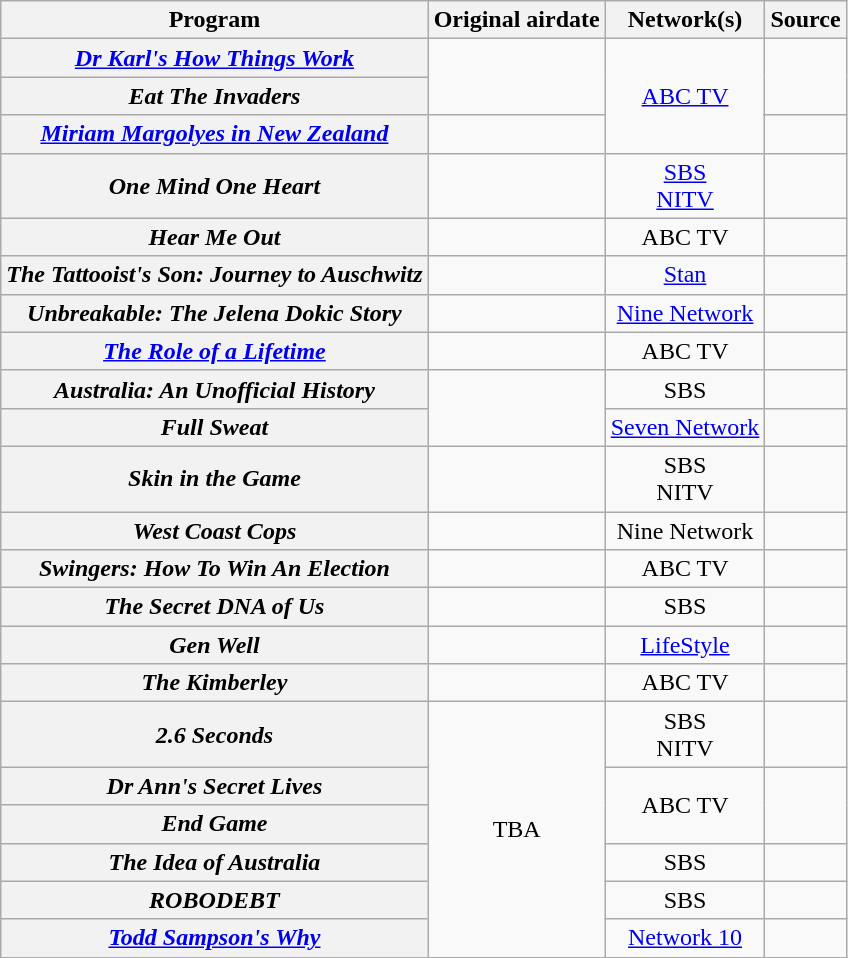<table class="wikitable plainrowheaders sortable" style="text-align:center">
<tr>
<th scope="col">Program</th>
<th scope="col">Original airdate</th>
<th scope="col">Network(s)</th>
<th scope="col" class="unsortable">Source</th>
</tr>
<tr>
<th scope="row"><em><a href='#'>Dr Karl's How Things Work</a></em></th>
<td rowspan=2></td>
<td rowspan=3><a href='#'>ABC TV</a></td>
<td rowspan=2></td>
</tr>
<tr>
<th scope="row"><em>Eat The Invaders</em></th>
</tr>
<tr>
<th scope="row"><em><a href='#'>Miriam Margolyes in New Zealand</a></em></th>
<td></td>
<td></td>
</tr>
<tr>
<th scope="row"><em>One Mind One Heart</em></th>
<td></td>
<td><a href='#'>SBS</a><br><a href='#'>NITV</a></td>
<td></td>
</tr>
<tr>
<th scope="row"><em>Hear Me Out</em></th>
<td></td>
<td>ABC TV</td>
<td></td>
</tr>
<tr>
<th scope="row"><em>The Tattooist's Son: Journey to Auschwitz</em></th>
<td></td>
<td><a href='#'>Stan</a></td>
<td></td>
</tr>
<tr>
<th scope="row"><em>Unbreakable: The Jelena Dokic Story</em></th>
<td></td>
<td><a href='#'>Nine Network</a></td>
<td></td>
</tr>
<tr>
<th scope="row"><em><a href='#'>The Role of a Lifetime</a></em></th>
<td></td>
<td>ABC TV</td>
<td></td>
</tr>
<tr>
<th scope="row"><em>Australia: An Unofficial History</em></th>
<td rowspan=2></td>
<td>SBS</td>
<td></td>
</tr>
<tr>
<th scope="row"><em>Full Sweat</em></th>
<td><a href='#'>Seven Network</a></td>
<td></td>
</tr>
<tr>
<th scope="row"><em>Skin in the Game</em></th>
<td></td>
<td>SBS<br>NITV</td>
<td></td>
</tr>
<tr>
<th scope="row"><em>West Coast Cops</em></th>
<td></td>
<td>Nine Network</td>
<td></td>
</tr>
<tr>
<th scope="row"><em>Swingers: How To Win An Election</em></th>
<td></td>
<td>ABC TV</td>
<td></td>
</tr>
<tr>
<th scope="row"><em>The Secret DNA of Us</em></th>
<td></td>
<td>SBS</td>
<td></td>
</tr>
<tr>
<th scope="row"><em>Gen Well</em></th>
<td></td>
<td><a href='#'>LifeStyle</a></td>
<td></td>
</tr>
<tr>
<th scope="row"><em>The Kimberley</em></th>
<td></td>
<td>ABC TV</td>
<td></td>
</tr>
<tr>
<th scope="row"><em>2.6 Seconds</em></th>
<td rowspan=6>TBA</td>
<td>SBS<br>NITV</td>
<td></td>
</tr>
<tr>
<th scope="row"><em>Dr Ann's Secret Lives</em></th>
<td rowspan=2>ABC TV</td>
<td rowspan=2></td>
</tr>
<tr>
<th scope="row"><em>End Game</em></th>
</tr>
<tr>
<th scope="row"><em>The Idea of Australia</em></th>
<td>SBS</td>
<td></td>
</tr>
<tr>
<th scope="row"><em>ROBODEBT</em></th>
<td>SBS</td>
<td></td>
</tr>
<tr>
<th scope="row"><em><a href='#'>Todd Sampson's Why</a></em></th>
<td><a href='#'>Network 10</a></td>
<td></td>
</tr>
</table>
